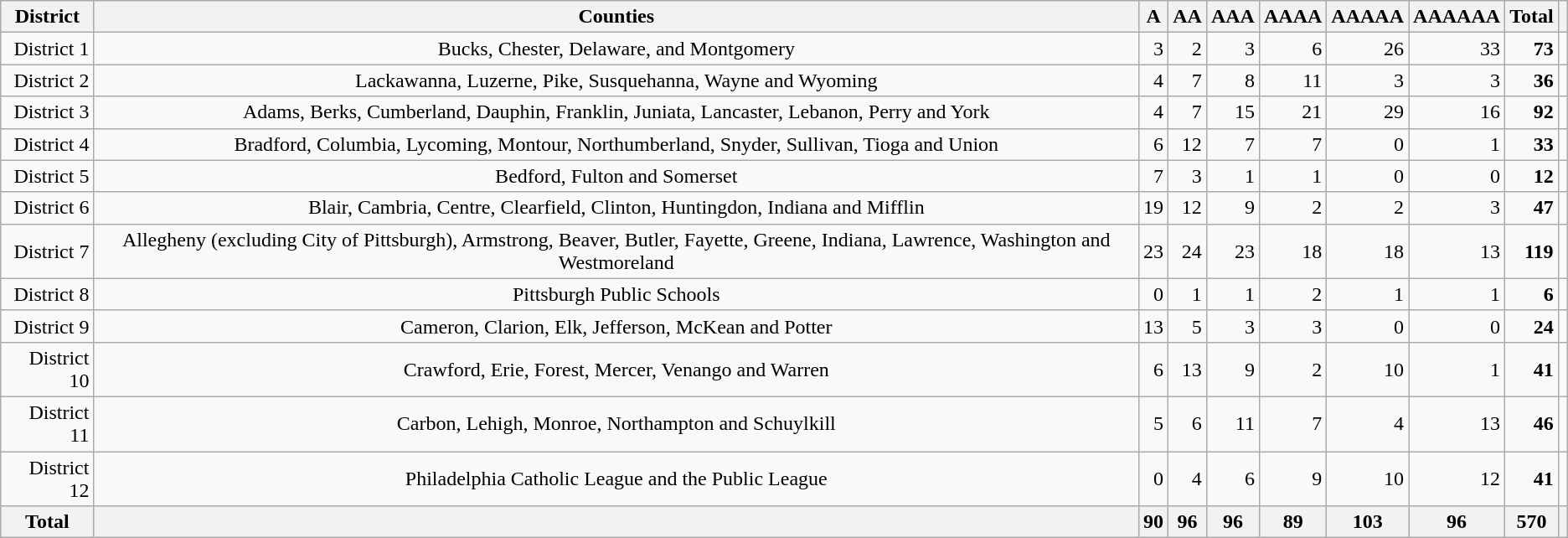<table class="wikitable" style="text-align: right">
<tr>
<th>District</th>
<th>Counties</th>
<th>A</th>
<th>AA</th>
<th>AAA</th>
<th>AAAA</th>
<th>AAAAA</th>
<th>AAAAAA</th>
<th>Total</th>
<th></th>
</tr>
<tr>
<td>District 1</td>
<td align=center>Bucks, Chester, Delaware, and Montgomery</td>
<td>3</td>
<td>2</td>
<td>3</td>
<td>6</td>
<td>26</td>
<td>33</td>
<td><strong>73</strong></td>
<td></td>
</tr>
<tr>
<td>District 2</td>
<td align=center>Lackawanna, Luzerne, Pike, Susquehanna, Wayne and Wyoming</td>
<td>4</td>
<td>7</td>
<td>8</td>
<td>11</td>
<td>3</td>
<td>3</td>
<td><strong>36</strong></td>
<td></td>
</tr>
<tr>
<td>District 3</td>
<td align=center>Adams, Berks, Cumberland, Dauphin, Franklin, Juniata, Lancaster, Lebanon, Perry and York</td>
<td>4</td>
<td>7</td>
<td>15</td>
<td>21</td>
<td>29</td>
<td>16</td>
<td><strong>92</strong></td>
<td></td>
</tr>
<tr>
<td>District 4</td>
<td align=center>Bradford, Columbia, Lycoming, Montour, Northumberland, Snyder, Sullivan, Tioga and Union</td>
<td>6</td>
<td>12</td>
<td>7</td>
<td>7</td>
<td>0</td>
<td>1</td>
<td><strong>33</strong></td>
<td></td>
</tr>
<tr>
<td>District 5</td>
<td align=center>Bedford, Fulton and Somerset</td>
<td>7</td>
<td>3</td>
<td>1</td>
<td>1</td>
<td>0</td>
<td>0</td>
<td><strong>12</strong></td>
<td></td>
</tr>
<tr>
<td>District 6</td>
<td align=center>Blair, Cambria, Centre, Clearfield, Clinton, Huntingdon, Indiana and Mifflin</td>
<td>19</td>
<td>12</td>
<td>9</td>
<td>2</td>
<td>2</td>
<td>3</td>
<td><strong>47</strong></td>
<td></td>
</tr>
<tr>
<td>District 7</td>
<td align=center>Allegheny (excluding City of Pittsburgh), Armstrong, Beaver, Butler, Fayette, Greene, Indiana, Lawrence, Washington and Westmoreland</td>
<td>23</td>
<td>24</td>
<td>23</td>
<td>18</td>
<td>18</td>
<td>13</td>
<td><strong>119</strong></td>
<td></td>
</tr>
<tr>
<td>District 8</td>
<td align=center>Pittsburgh Public Schools</td>
<td>0</td>
<td>1</td>
<td>1</td>
<td>2</td>
<td>1</td>
<td>1</td>
<td><strong>6</strong></td>
<td></td>
</tr>
<tr>
<td>District 9</td>
<td align=center>Cameron, Clarion, Elk, Jefferson, McKean and Potter</td>
<td>13</td>
<td>5</td>
<td>3</td>
<td>3</td>
<td>0</td>
<td>0</td>
<td><strong>24</strong></td>
<td></td>
</tr>
<tr>
<td>District 10</td>
<td align=center>Crawford, Erie, Forest, Mercer, Venango and Warren</td>
<td>6</td>
<td>13</td>
<td>9</td>
<td>2</td>
<td>10</td>
<td>1</td>
<td><strong>41</strong></td>
<td></td>
</tr>
<tr>
<td>District 11</td>
<td align=center>Carbon, Lehigh, Monroe, Northampton and Schuylkill</td>
<td>5</td>
<td>6</td>
<td>11</td>
<td>7</td>
<td>4</td>
<td>13</td>
<td><strong>46</strong></td>
<td></td>
</tr>
<tr>
<td>District 12</td>
<td align=center>Philadelphia Catholic League and the Public League</td>
<td>0</td>
<td>4</td>
<td>6</td>
<td>9</td>
<td>10</td>
<td>12</td>
<td><strong>41</strong></td>
<td></td>
</tr>
<tr>
<th>Total</th>
<th align=center></th>
<th>90</th>
<th>96</th>
<th>96</th>
<th>89</th>
<th>103</th>
<th>96</th>
<th>570</th>
<th></th>
</tr>
</table>
